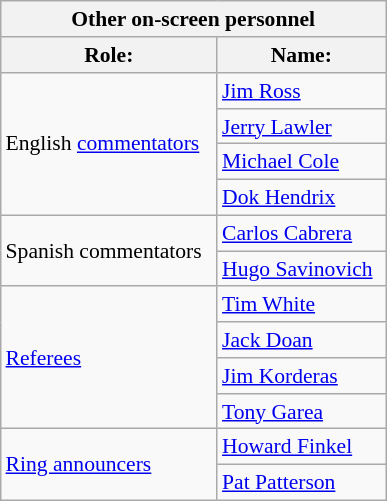<table align="right" class="wikitable" style="border:1px; font-size:90%; margin-left:1em;">
<tr>
<th colspan=2 width=250>Other on-screen personnel</th>
</tr>
<tr>
<th>Role:</th>
<th>Name:</th>
</tr>
<tr>
<td rowspan=4>English <a href='#'>commentators</a></td>
<td><a href='#'>Jim Ross</a></td>
</tr>
<tr>
<td><a href='#'>Jerry Lawler</a></td>
</tr>
<tr>
<td><a href='#'>Michael Cole</a> </td>
</tr>
<tr>
<td><a href='#'>Dok Hendrix</a> </td>
</tr>
<tr>
<td rowspan=2>Spanish commentators</td>
<td><a href='#'>Carlos Cabrera</a></td>
</tr>
<tr>
<td><a href='#'>Hugo Savinovich</a></td>
</tr>
<tr>
<td rowspan=4><a href='#'>Referees</a></td>
<td><a href='#'>Tim White</a></td>
</tr>
<tr>
<td><a href='#'>Jack Doan</a></td>
</tr>
<tr>
<td><a href='#'>Jim Korderas</a></td>
</tr>
<tr>
<td><a href='#'>Tony Garea</a></td>
</tr>
<tr>
<td rowspan=2><a href='#'>Ring announcers</a></td>
<td><a href='#'>Howard Finkel</a></td>
</tr>
<tr>
<td><a href='#'>Pat Patterson</a> </td>
</tr>
</table>
